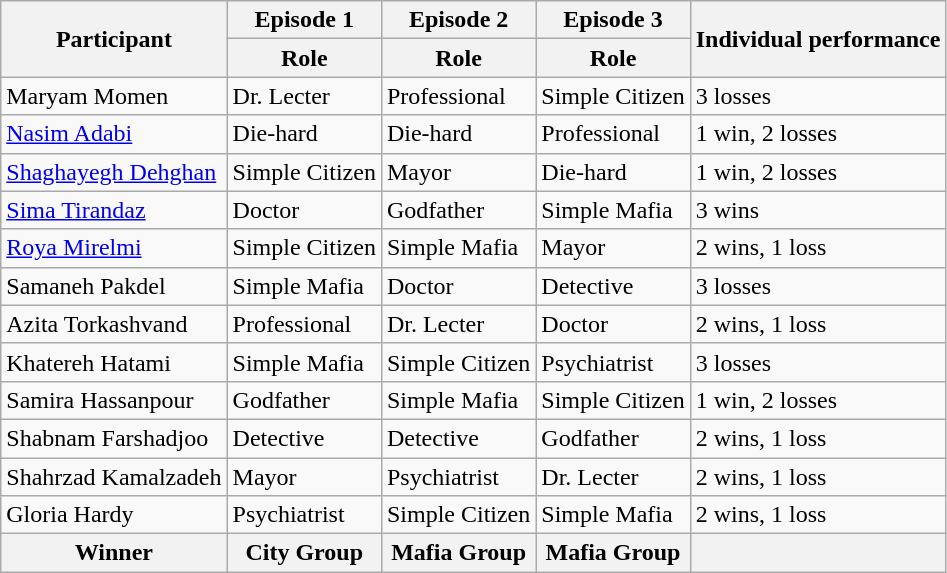<table class="wikitable">
<tr>
<th rowspan="2">Participant</th>
<th>Episode 1</th>
<th>Episode 2</th>
<th>Episode 3</th>
<th rowspan="2">Individual performance</th>
</tr>
<tr>
<th>Role</th>
<th>Role</th>
<th>Role</th>
</tr>
<tr>
<td>Maryam Momen</td>
<td>Dr. Lecter</td>
<td>Professional</td>
<td>Simple Citizen</td>
<td>3 losses</td>
</tr>
<tr>
<td><a href='#'>Nasim Adabi</a></td>
<td>Die-hard</td>
<td>Die-hard</td>
<td>Professional</td>
<td>1 win, 2 losses</td>
</tr>
<tr>
<td><a href='#'>Shaghayegh Dehghan</a></td>
<td>Simple Citizen</td>
<td>Mayor</td>
<td>Die-hard</td>
<td>1 win, 2 losses</td>
</tr>
<tr>
<td><a href='#'>Sima Tirandaz</a></td>
<td>Doctor</td>
<td>Godfather</td>
<td>Simple Mafia</td>
<td>3 wins</td>
</tr>
<tr>
<td><a href='#'>Roya Mirelmi</a></td>
<td>Simple Citizen</td>
<td>Simple Mafia</td>
<td>Mayor</td>
<td>2 wins, 1 loss</td>
</tr>
<tr>
<td>Samaneh Pakdel</td>
<td>Simple Mafia</td>
<td>Doctor</td>
<td>Detective</td>
<td>3 losses</td>
</tr>
<tr>
<td>Azita Torkashvand</td>
<td>Professional</td>
<td>Dr. Lecter</td>
<td>Doctor</td>
<td>2 wins, 1 loss</td>
</tr>
<tr>
<td>Khatereh Hatami</td>
<td>Simple Mafia</td>
<td>Simple Citizen</td>
<td>Psychiatrist</td>
<td>3 losses</td>
</tr>
<tr>
<td>Samira Hassanpour</td>
<td>Godfather</td>
<td>Simple Mafia</td>
<td>Simple Citizen</td>
<td>1 win, 2 losses</td>
</tr>
<tr>
<td>Shabnam Farshadjoo</td>
<td>Detective</td>
<td>Detective</td>
<td>Godfather</td>
<td>2 wins, 1 loss</td>
</tr>
<tr>
<td>Shahrzad Kamalzadeh</td>
<td>Mayor</td>
<td>Psychiatrist</td>
<td>Dr. Lecter</td>
<td>2 wins, 1 loss</td>
</tr>
<tr>
<td>Gloria Hardy</td>
<td>Psychiatrist</td>
<td>Simple Citizen</td>
<td>Simple Mafia</td>
<td>2 wins, 1 loss</td>
</tr>
<tr>
<th>Winner</th>
<th>City Group</th>
<th>Mafia Group</th>
<th>Mafia Group</th>
<th></th>
</tr>
</table>
